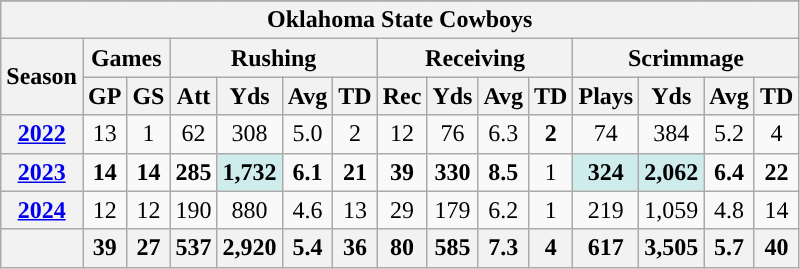<table class="wikitable" style="text-align:center;">
<tr College statistics>
</tr>
<tr>
<th colspan="20">Oklahoma State Cowboys</th>
</tr>
<tr>
<th rowspan="2">Season</th>
<th colspan="2">Games</th>
<th colspan="4">Rushing</th>
<th colspan="4">Receiving</th>
<th colspan="4">Scrimmage</th>
</tr>
<tr>
<th>GP</th>
<th>GS</th>
<th>Att</th>
<th>Yds</th>
<th>Avg</th>
<th>TD</th>
<th>Rec</th>
<th>Yds</th>
<th>Avg</th>
<th>TD</th>
<th>Plays</th>
<th>Yds</th>
<th>Avg</th>
<th>TD</th>
</tr>
<tr>
<th><a href='#'>2022</a></th>
<td>13</td>
<td>1</td>
<td>62</td>
<td>308</td>
<td>5.0</td>
<td>2</td>
<td>12</td>
<td>76</td>
<td>6.3</td>
<td><strong>2</strong></td>
<td>74</td>
<td>384</td>
<td>5.2</td>
<td>4</td>
</tr>
<tr>
<th><a href='#'>2023</a></th>
<td><strong>14</strong></td>
<td><strong>14</strong></td>
<td><strong>285</strong></td>
<td style="background:#cfecec;"><strong>1,732</strong></td>
<td><strong>6.1</strong></td>
<td><strong>21</strong></td>
<td><strong>39</strong></td>
<td><strong>330</strong></td>
<td><strong>8.5</strong></td>
<td>1</td>
<td style="background:#cfecec;"><strong>324</strong></td>
<td style="background:#cfecec;"><strong>2,062</strong></td>
<td><strong>6.4</strong></td>
<td><strong>22</strong></td>
</tr>
<tr>
<th><a href='#'>2024</a></th>
<td>12</td>
<td>12</td>
<td>190</td>
<td>880</td>
<td>4.6</td>
<td>13</td>
<td>29</td>
<td>179</td>
<td>6.2</td>
<td>1</td>
<td>219</td>
<td>1,059</td>
<td>4.8</td>
<td>14</td>
</tr>
<tr>
<th></th>
<th>39</th>
<th>27</th>
<th>537</th>
<th>2,920</th>
<th>5.4</th>
<th>36</th>
<th>80</th>
<th>585</th>
<th>7.3</th>
<th>4</th>
<th>617</th>
<th>3,505</th>
<th>5.7</th>
<th>40</th>
</tr>
</table>
